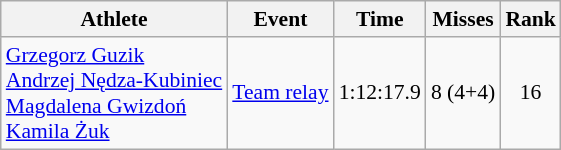<table class="wikitable" style="font-size:90%">
<tr>
<th>Athlete</th>
<th>Event</th>
<th>Time</th>
<th>Misses</th>
<th>Rank</th>
</tr>
<tr align=center>
<td align=left><a href='#'>Grzegorz Guzik</a><br><a href='#'>Andrzej Nędza-Kubiniec</a><br><a href='#'>Magdalena Gwizdoń</a><br><a href='#'>Kamila Żuk</a></td>
<td align=left><a href='#'>Team relay</a></td>
<td>1:12:17.9</td>
<td>8 (4+4)</td>
<td>16</td>
</tr>
</table>
